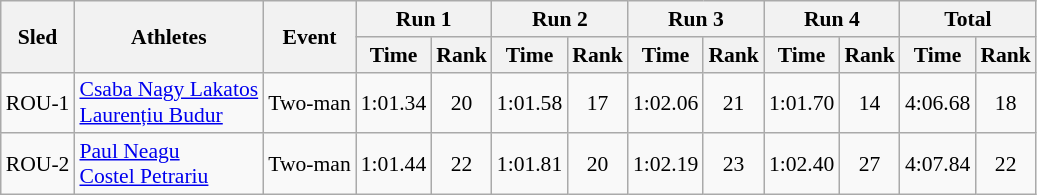<table class="wikitable" border="1" style="font-size:90%">
<tr>
<th rowspan="2">Sled</th>
<th rowspan="2">Athletes</th>
<th rowspan="2">Event</th>
<th colspan="2">Run 1</th>
<th colspan="2">Run 2</th>
<th colspan="2">Run 3</th>
<th colspan="2">Run 4</th>
<th colspan="2">Total</th>
</tr>
<tr>
<th>Time</th>
<th>Rank</th>
<th>Time</th>
<th>Rank</th>
<th>Time</th>
<th>Rank</th>
<th>Time</th>
<th>Rank</th>
<th>Time</th>
<th>Rank</th>
</tr>
<tr>
<td align="center">ROU-1</td>
<td><a href='#'>Csaba Nagy Lakatos</a><br><a href='#'>Laurențiu Budur</a></td>
<td>Two-man</td>
<td align="center">1:01.34</td>
<td align="center">20</td>
<td align="center">1:01.58</td>
<td align="center">17</td>
<td align="center">1:02.06</td>
<td align="center">21</td>
<td align="center">1:01.70</td>
<td align="center">14</td>
<td align="center">4:06.68</td>
<td align="center">18</td>
</tr>
<tr>
<td align="center">ROU-2</td>
<td><a href='#'>Paul Neagu</a><br><a href='#'>Costel Petrariu</a></td>
<td>Two-man</td>
<td align="center">1:01.44</td>
<td align="center">22</td>
<td align="center">1:01.81</td>
<td align="center">20</td>
<td align="center">1:02.19</td>
<td align="center">23</td>
<td align="center">1:02.40</td>
<td align="center">27</td>
<td align="center">4:07.84</td>
<td align="center">22</td>
</tr>
</table>
